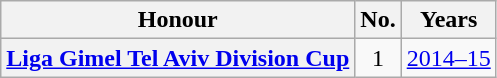<table class="wikitable plainrowheaders">
<tr>
<th scope=col>Honour</th>
<th scope=col>No.</th>
<th scope=col>Years</th>
</tr>
<tr>
<th scope=row><a href='#'>Liga Gimel Tel Aviv Division Cup</a></th>
<td align=center>1</td>
<td><a href='#'>2014–15</a></td>
</tr>
</table>
